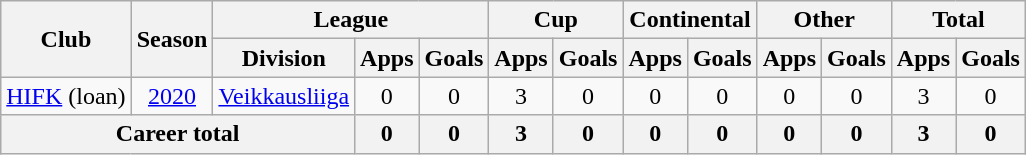<table class="wikitable" style="text-align: center">
<tr>
<th rowspan="2">Club</th>
<th rowspan="2">Season</th>
<th colspan="3">League</th>
<th colspan="2">Cup</th>
<th colspan="2">Continental</th>
<th colspan="2">Other</th>
<th colspan="2">Total</th>
</tr>
<tr>
<th>Division</th>
<th>Apps</th>
<th>Goals</th>
<th>Apps</th>
<th>Goals</th>
<th>Apps</th>
<th>Goals</th>
<th>Apps</th>
<th>Goals</th>
<th>Apps</th>
<th>Goals</th>
</tr>
<tr>
<td><a href='#'>HIFK</a> (loan)</td>
<td><a href='#'>2020</a></td>
<td><a href='#'>Veikkausliiga</a></td>
<td>0</td>
<td>0</td>
<td>3</td>
<td>0</td>
<td>0</td>
<td>0</td>
<td>0</td>
<td>0</td>
<td>3</td>
<td>0</td>
</tr>
<tr>
<th colspan="3"><strong>Career total</strong></th>
<th>0</th>
<th>0</th>
<th>3</th>
<th>0</th>
<th>0</th>
<th>0</th>
<th>0</th>
<th>0</th>
<th>3</th>
<th>0</th>
</tr>
</table>
